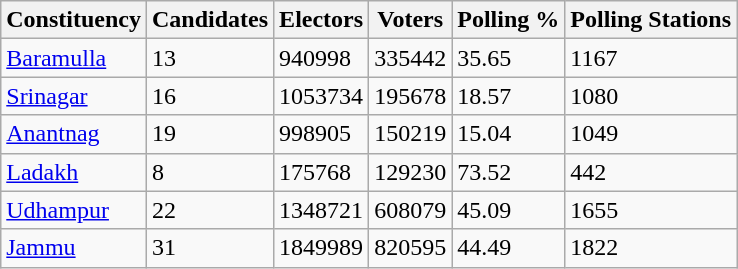<table class="wikitable">
<tr>
<th>Constituency</th>
<th>Candidates</th>
<th>Electors</th>
<th>Voters</th>
<th>Polling %</th>
<th>Polling Stations</th>
</tr>
<tr>
<td><a href='#'>Baramulla</a></td>
<td>13</td>
<td>940998</td>
<td>335442</td>
<td>35.65</td>
<td>1167</td>
</tr>
<tr>
<td><a href='#'>Srinagar</a></td>
<td>16</td>
<td>1053734</td>
<td>195678</td>
<td>18.57</td>
<td>1080</td>
</tr>
<tr>
<td><a href='#'>Anantnag</a></td>
<td>19</td>
<td>998905</td>
<td>150219</td>
<td>15.04</td>
<td>1049</td>
</tr>
<tr>
<td><a href='#'>Ladakh</a></td>
<td>8</td>
<td>175768</td>
<td>129230</td>
<td>73.52</td>
<td>442</td>
</tr>
<tr>
<td><a href='#'>Udhampur</a></td>
<td>22</td>
<td>1348721</td>
<td>608079</td>
<td>45.09</td>
<td>1655</td>
</tr>
<tr>
<td><a href='#'>Jammu</a></td>
<td>31</td>
<td>1849989</td>
<td>820595</td>
<td>44.49</td>
<td>1822</td>
</tr>
</table>
